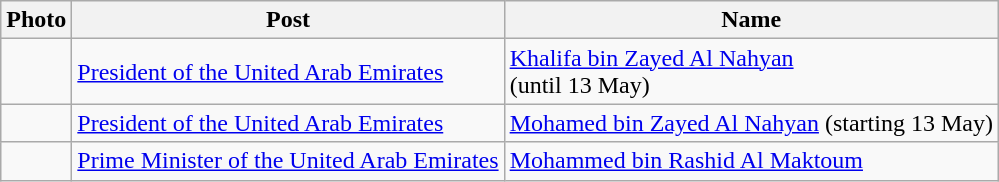<table class="wikitable">
<tr>
<th>Photo</th>
<th>Post</th>
<th>Name</th>
</tr>
<tr>
<td></td>
<td><a href='#'>President of the United Arab Emirates</a></td>
<td><a href='#'>Khalifa bin Zayed Al Nahyan</a><br>(until 13 May)</td>
</tr>
<tr>
<td></td>
<td><a href='#'>President of the United Arab Emirates</a></td>
<td><a href='#'>Mohamed bin Zayed Al Nahyan</a> (starting 13 May)</td>
</tr>
<tr>
<td></td>
<td><a href='#'>Prime Minister of the United Arab Emirates</a></td>
<td><a href='#'>Mohammed bin Rashid Al Maktoum</a></td>
</tr>
</table>
